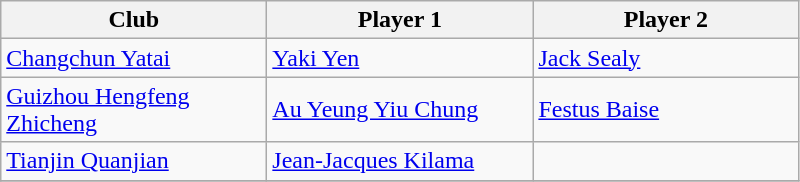<table class="wikitable" border="3">
<tr>
<th width="170">Club</th>
<th width="170">Player 1</th>
<th width="170">Player 2</th>
</tr>
<tr>
<td><a href='#'>Changchun Yatai</a></td>
<td> <a href='#'>Yaki Yen</a></td>
<td> <a href='#'>Jack Sealy</a></td>
</tr>
<tr>
<td><a href='#'>Guizhou Hengfeng Zhicheng</a></td>
<td> <a href='#'>Au Yeung Yiu Chung</a></td>
<td> <a href='#'>Festus Baise</a></td>
</tr>
<tr>
<td><a href='#'>Tianjin Quanjian</a></td>
<td> <a href='#'>Jean-Jacques Kilama</a></td>
<td></td>
</tr>
<tr>
</tr>
</table>
